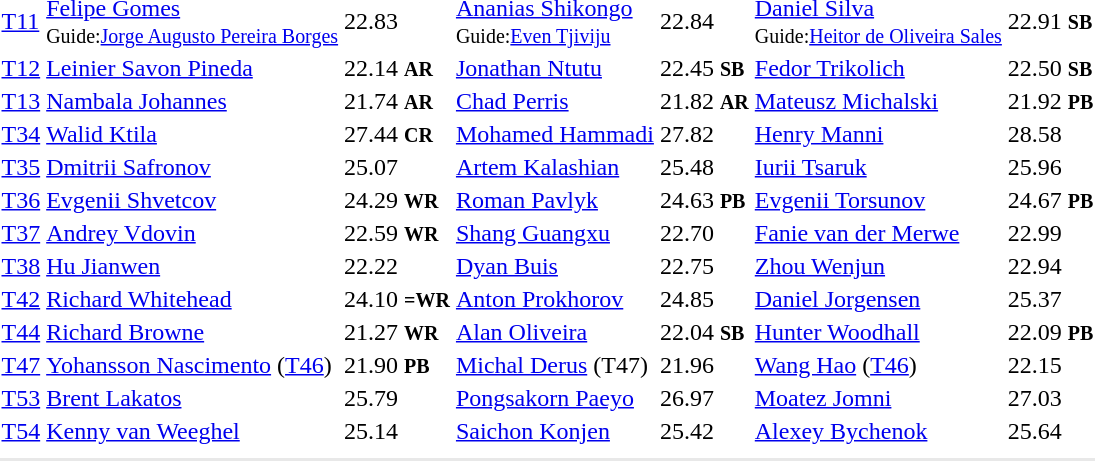<table>
<tr>
<td><a href='#'>T11</a></td>
<td><a href='#'>Felipe Gomes</a><br><small>Guide:<a href='#'>Jorge Augusto Pereira Borges</a></small><br></td>
<td>22.83</td>
<td><a href='#'>Ananias Shikongo</a><br><small>Guide:<a href='#'>Even Tjiviju</a></small><br></td>
<td>22.84</td>
<td><a href='#'>Daniel Silva</a><br><small>Guide:<a href='#'>Heitor de Oliveira Sales</a></small><br></td>
<td>22.91 <small><strong>SB</strong></small></td>
</tr>
<tr>
<td><a href='#'>T12</a></td>
<td><a href='#'>Leinier Savon Pineda</a><br></td>
<td>22.14 <small><strong>AR</strong></small></td>
<td><a href='#'>Jonathan Ntutu</a><br></td>
<td>22.45 <small><strong>SB</strong></small></td>
<td><a href='#'>Fedor Trikolich</a><br></td>
<td>22.50 <small><strong>SB</strong></small></td>
</tr>
<tr>
<td><a href='#'>T13</a></td>
<td><a href='#'>Nambala Johannes</a><br></td>
<td>21.74 <small><strong>AR</strong></small></td>
<td><a href='#'>Chad Perris</a><br></td>
<td>21.82 <small><strong>AR</strong></small></td>
<td><a href='#'>Mateusz Michalski</a><br></td>
<td>21.92 <small><strong>PB</strong></small></td>
</tr>
<tr>
<td><a href='#'>T34</a></td>
<td><a href='#'>Walid Ktila</a><br></td>
<td>27.44 <small><strong>CR</strong></small></td>
<td><a href='#'>Mohamed Hammadi</a><br></td>
<td>27.82</td>
<td><a href='#'>Henry Manni</a><br></td>
<td>28.58</td>
</tr>
<tr>
<td><a href='#'>T35</a></td>
<td><a href='#'>Dmitrii Safronov</a><br></td>
<td>25.07</td>
<td><a href='#'>Artem Kalashian</a><br></td>
<td>25.48</td>
<td><a href='#'>Iurii Tsaruk</a><br></td>
<td>25.96</td>
</tr>
<tr>
<td><a href='#'>T36</a></td>
<td><a href='#'>Evgenii Shvetcov</a><br></td>
<td>24.29 <small><strong>WR</strong></small></td>
<td><a href='#'>Roman Pavlyk</a><br></td>
<td>24.63 <small><strong>PB</strong></small></td>
<td><a href='#'>Evgenii Torsunov</a><br></td>
<td>24.67 <small><strong>PB</strong></small></td>
</tr>
<tr>
<td><a href='#'>T37</a></td>
<td><a href='#'>Andrey Vdovin</a><br></td>
<td>22.59 <small><strong>WR</strong></small></td>
<td><a href='#'>Shang Guangxu</a><br></td>
<td>22.70</td>
<td><a href='#'>Fanie van der Merwe</a><br></td>
<td>22.99</td>
</tr>
<tr>
<td><a href='#'>T38</a></td>
<td><a href='#'>Hu Jianwen</a><br></td>
<td>22.22</td>
<td><a href='#'>Dyan Buis</a><br></td>
<td>22.75</td>
<td><a href='#'>Zhou Wenjun</a><br></td>
<td>22.94</td>
</tr>
<tr>
<td><a href='#'>T42</a></td>
<td><a href='#'>Richard Whitehead</a><br></td>
<td>24.10 <small><strong>=WR</strong></small></td>
<td><a href='#'>Anton Prokhorov</a><br></td>
<td>24.85</td>
<td><a href='#'>Daniel Jorgensen</a><br></td>
<td>25.37</td>
</tr>
<tr>
<td><a href='#'>T44</a></td>
<td><a href='#'>Richard Browne</a><br></td>
<td>21.27 <small><strong>WR</strong></small></td>
<td><a href='#'>Alan Oliveira</a><br></td>
<td>22.04 <small><strong>SB</strong></small></td>
<td><a href='#'>Hunter Woodhall</a><br></td>
<td>22.09 <small><strong>PB</strong></small></td>
</tr>
<tr>
<td><a href='#'>T47</a></td>
<td><a href='#'>Yohansson Nascimento</a> (<a href='#'>T46</a>)<br></td>
<td>21.90 <small><strong>PB</strong></small></td>
<td><a href='#'>Michal Derus</a> (T47)<br></td>
<td>21.96</td>
<td><a href='#'>Wang Hao</a> (<a href='#'>T46</a>)<br></td>
<td>22.15</td>
</tr>
<tr>
<td><a href='#'>T53</a></td>
<td><a href='#'>Brent Lakatos</a><br></td>
<td>25.79</td>
<td><a href='#'>Pongsakorn Paeyo</a><br></td>
<td>26.97</td>
<td><a href='#'>Moatez Jomni</a><br></td>
<td>27.03</td>
</tr>
<tr>
<td><a href='#'>T54</a></td>
<td><a href='#'>Kenny van Weeghel</a><br></td>
<td>25.14</td>
<td><a href='#'>Saichon Konjen</a><br></td>
<td>25.42</td>
<td><a href='#'>Alexey Bychenok</a><br></td>
<td>25.64</td>
</tr>
<tr>
<td colspan=7></td>
</tr>
<tr>
</tr>
<tr bgcolor= e8e8e8>
<td colspan=7></td>
</tr>
</table>
